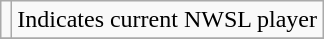<table class="wikitable">
<tr>
<td></td>
<td>Indicates current NWSL player</td>
</tr>
<tr>
</tr>
</table>
